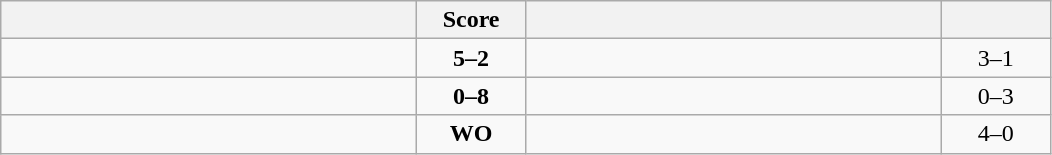<table class="wikitable" style="text-align: center; ">
<tr>
<th align="right" width="270"></th>
<th width="65">Score</th>
<th align="left" width="270"></th>
<th width="65"></th>
</tr>
<tr>
<td align="left"><strong></strong></td>
<td><strong>5–2</strong></td>
<td align="left"></td>
<td>3–1 <strong></strong></td>
</tr>
<tr>
<td align="left"></td>
<td><strong>0–8</strong></td>
<td align="left"><strong></strong></td>
<td>0–3 <strong></strong></td>
</tr>
<tr>
<td align="left"><strong></strong></td>
<td><strong>WO</strong></td>
<td align="left"></td>
<td>4–0 <strong></strong></td>
</tr>
</table>
